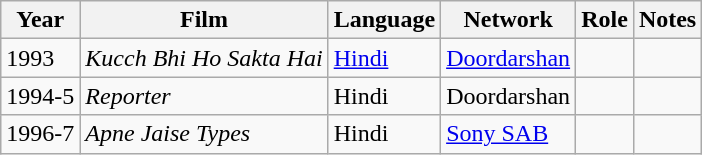<table class="wikitable sortable">
<tr>
<th>Year</th>
<th>Film</th>
<th>Language</th>
<th>Network</th>
<th>Role</th>
<th>Notes</th>
</tr>
<tr>
<td>1993</td>
<td><em>Kucch Bhi Ho Sakta Hai</em></td>
<td><a href='#'>Hindi</a></td>
<td><a href='#'>Doordarshan</a></td>
<td></td>
<td></td>
</tr>
<tr>
<td>1994-5</td>
<td><em>Reporter</em></td>
<td>Hindi</td>
<td>Doordarshan</td>
<td></td>
<td></td>
</tr>
<tr>
<td>1996-7</td>
<td><em>Apne Jaise Types</em></td>
<td>Hindi</td>
<td><a href='#'>Sony SAB</a></td>
<td></td>
<td></td>
</tr>
</table>
